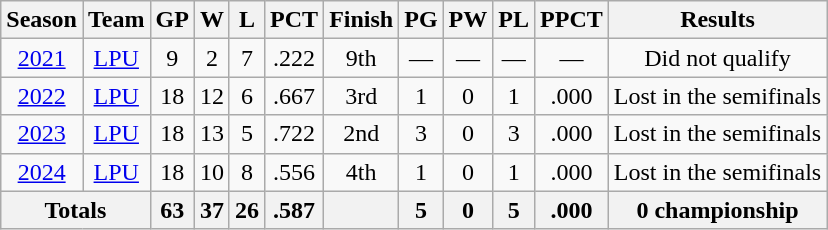<table class="wikitable" style="text-align:center">
<tr>
<th>Season</th>
<th>Team</th>
<th>GP</th>
<th>W</th>
<th>L</th>
<th>PCT</th>
<th>Finish</th>
<th>PG</th>
<th>PW</th>
<th>PL</th>
<th>PPCT</th>
<th>Results</th>
</tr>
<tr>
<td><a href='#'>2021</a></td>
<td><a href='#'>LPU</a></td>
<td>9</td>
<td>2</td>
<td>7</td>
<td>.222</td>
<td>9th</td>
<td>—</td>
<td>—</td>
<td>—</td>
<td>—</td>
<td>Did not qualify</td>
</tr>
<tr>
<td><a href='#'>2022</a></td>
<td><a href='#'>LPU</a></td>
<td>18</td>
<td>12</td>
<td>6</td>
<td>.667</td>
<td>3rd</td>
<td>1</td>
<td>0</td>
<td>1</td>
<td>.000</td>
<td>Lost in the semifinals</td>
</tr>
<tr>
<td><a href='#'>2023</a></td>
<td><a href='#'>LPU</a></td>
<td>18</td>
<td>13</td>
<td>5</td>
<td>.722</td>
<td>2nd</td>
<td>3</td>
<td>0</td>
<td>3</td>
<td>.000</td>
<td>Lost in the semifinals</td>
</tr>
<tr>
<td><a href='#'>2024</a></td>
<td><a href='#'>LPU</a></td>
<td>18</td>
<td>10</td>
<td>8</td>
<td>.556</td>
<td>4th</td>
<td>1</td>
<td>0</td>
<td>1</td>
<td>.000</td>
<td>Lost in the semifinals</td>
</tr>
<tr>
<th colspan="2">Totals</th>
<th>63</th>
<th>37</th>
<th>26</th>
<th>.587</th>
<th></th>
<th>5</th>
<th>0</th>
<th>5</th>
<th>.000</th>
<th>0 championship</th>
</tr>
</table>
